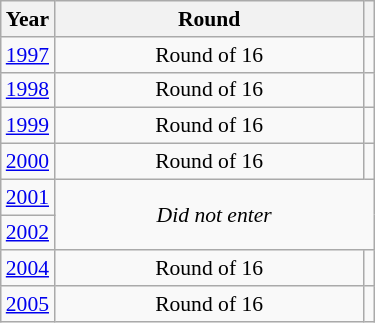<table class="wikitable" style="text-align: center; font-size:90%">
<tr>
<th>Year</th>
<th style="width:200px">Round</th>
<th></th>
</tr>
<tr>
<td><a href='#'>1997</a></td>
<td>Round of 16</td>
<td></td>
</tr>
<tr>
<td><a href='#'>1998</a></td>
<td>Round of 16</td>
<td></td>
</tr>
<tr>
<td><a href='#'>1999</a></td>
<td>Round of 16</td>
<td></td>
</tr>
<tr>
<td><a href='#'>2000</a></td>
<td>Round of 16</td>
<td></td>
</tr>
<tr>
<td><a href='#'>2001</a></td>
<td colspan="2" rowspan="2"><em>Did not enter</em></td>
</tr>
<tr>
<td><a href='#'>2002</a></td>
</tr>
<tr>
<td><a href='#'>2004</a></td>
<td>Round of 16</td>
<td></td>
</tr>
<tr>
<td><a href='#'>2005</a></td>
<td>Round of 16</td>
<td></td>
</tr>
</table>
